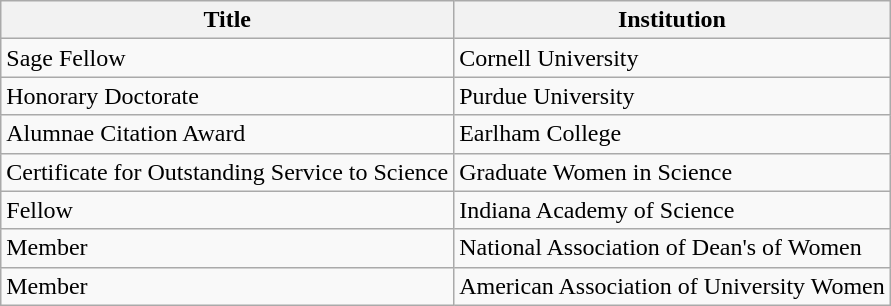<table class="wikitable">
<tr>
<th>Title</th>
<th>Institution</th>
</tr>
<tr>
<td>Sage Fellow</td>
<td>Cornell University</td>
</tr>
<tr>
<td>Honorary Doctorate</td>
<td>Purdue University</td>
</tr>
<tr>
<td>Alumnae Citation Award</td>
<td>Earlham College</td>
</tr>
<tr>
<td>Certificate for Outstanding Service to Science</td>
<td>Graduate Women in Science</td>
</tr>
<tr>
<td>Fellow</td>
<td>Indiana Academy of Science</td>
</tr>
<tr>
<td>Member</td>
<td>National Association of Dean's of Women</td>
</tr>
<tr>
<td>Member</td>
<td>American Association of University Women</td>
</tr>
</table>
